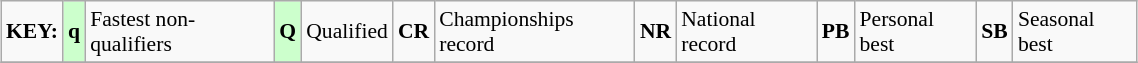<table class="wikitable" style="margin:0.5em auto; font-size:90%;position:relative;" width=60%>
<tr>
<td><strong>KEY:</strong></td>
<td bgcolor=ccffcc align=center><strong>q</strong></td>
<td>Fastest non-qualifiers</td>
<td bgcolor=ccffcc align=center><strong>Q</strong></td>
<td>Qualified</td>
<td align=center><strong>CR</strong></td>
<td>Championships record</td>
<td align=center><strong>NR</strong></td>
<td>National record</td>
<td align=center><strong>PB</strong></td>
<td>Personal best</td>
<td align=center><strong>SB</strong></td>
<td>Seasonal best</td>
</tr>
<tr>
</tr>
</table>
